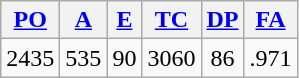<table class="wikitable">
<tr>
<th><a href='#'>PO</a></th>
<th><a href='#'>A</a></th>
<th><a href='#'>E</a></th>
<th><a href='#'>TC</a></th>
<th><a href='#'>DP</a></th>
<th><a href='#'>FA</a></th>
</tr>
<tr align=center>
<td>2435</td>
<td>535</td>
<td>90</td>
<td>3060</td>
<td>86</td>
<td>.971</td>
</tr>
</table>
